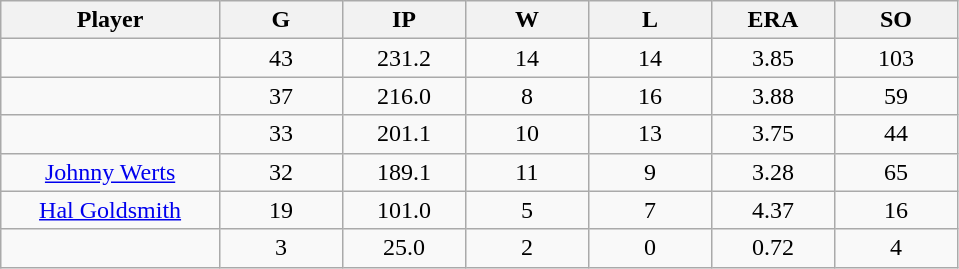<table class="wikitable sortable">
<tr>
<th bgcolor="#DDDDFF" width="16%">Player</th>
<th bgcolor="#DDDDFF" width="9%">G</th>
<th bgcolor="#DDDDFF" width="9%">IP</th>
<th bgcolor="#DDDDFF" width="9%">W</th>
<th bgcolor="#DDDDFF" width="9%">L</th>
<th bgcolor="#DDDDFF" width="9%">ERA</th>
<th bgcolor="#DDDDFF" width="9%">SO</th>
</tr>
<tr align="center">
<td></td>
<td>43</td>
<td>231.2</td>
<td>14</td>
<td>14</td>
<td>3.85</td>
<td>103</td>
</tr>
<tr align="center">
<td></td>
<td>37</td>
<td>216.0</td>
<td>8</td>
<td>16</td>
<td>3.88</td>
<td>59</td>
</tr>
<tr align="center">
<td></td>
<td>33</td>
<td>201.1</td>
<td>10</td>
<td>13</td>
<td>3.75</td>
<td>44</td>
</tr>
<tr align="center">
<td><a href='#'>Johnny Werts</a></td>
<td>32</td>
<td>189.1</td>
<td>11</td>
<td>9</td>
<td>3.28</td>
<td>65</td>
</tr>
<tr align=center>
<td><a href='#'>Hal Goldsmith</a></td>
<td>19</td>
<td>101.0</td>
<td>5</td>
<td>7</td>
<td>4.37</td>
<td>16</td>
</tr>
<tr align=center>
<td></td>
<td>3</td>
<td>25.0</td>
<td>2</td>
<td>0</td>
<td>0.72</td>
<td>4</td>
</tr>
</table>
